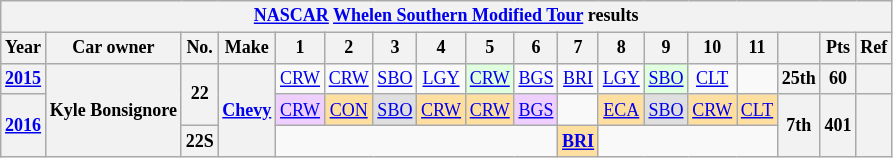<table class="wikitable " style="text-align:center; font-size:75%">
<tr>
<th colspan=23><a href='#'>NASCAR</a> <a href='#'>Whelen Southern Modified Tour</a> results</th>
</tr>
<tr>
<th>Year</th>
<th>Car owner</th>
<th>No.</th>
<th>Make</th>
<th>1</th>
<th>2</th>
<th>3</th>
<th>4</th>
<th>5</th>
<th>6</th>
<th>7</th>
<th>8</th>
<th>9</th>
<th>10</th>
<th>11</th>
<th></th>
<th>Pts</th>
<th>Ref</th>
</tr>
<tr>
<th><a href='#'>2015</a></th>
<th rowspan=3>Kyle Bonsignore</th>
<th rowspan=2>22</th>
<th rowspan=3><a href='#'>Chevy</a></th>
<td><a href='#'>CRW</a></td>
<td><a href='#'>CRW</a></td>
<td><a href='#'>SBO</a></td>
<td><a href='#'>LGY</a></td>
<td style="background:#DFFFDF;"><a href='#'>CRW</a><br></td>
<td><a href='#'>BGS</a></td>
<td><a href='#'>BRI</a></td>
<td><a href='#'>LGY</a></td>
<td style="background:#DFFFDF;"><a href='#'>SBO</a><br></td>
<td><a href='#'>CLT</a></td>
<td></td>
<th>25th</th>
<th>60</th>
<th></th>
</tr>
<tr>
<th rowspan=2><a href='#'>2016</a></th>
<td style="background:#EFCFFF;"><a href='#'>CRW</a><br></td>
<td style="background:#FFDF9F;"><a href='#'>CON</a><br></td>
<td style="background:#DFDFDF;"><a href='#'>SBO</a><br></td>
<td style="background:#FFDF9F;"><a href='#'>CRW</a><br></td>
<td style="background:#FFDF9F;"><a href='#'>CRW</a><br></td>
<td style="background:#EFCFFF;"><a href='#'>BGS</a><br></td>
<td></td>
<td style="background:#FFDF9F;"><a href='#'>ECA</a><br></td>
<td style="background:#DFDFDF;"><a href='#'>SBO</a><br></td>
<td style="background:#FFDF9F;"><a href='#'>CRW</a><br></td>
<td style="background:#FFDF9F;"><a href='#'>CLT</a><br></td>
<th rowspan=2>7th</th>
<th rowspan=2>401</th>
<th rowspan=2></th>
</tr>
<tr>
<th>22S</th>
<td colspan=6></td>
<td style="background:#FFDF9F;"><strong><a href='#'>BRI</a></strong><br></td>
<td colspan=4></td>
</tr>
</table>
